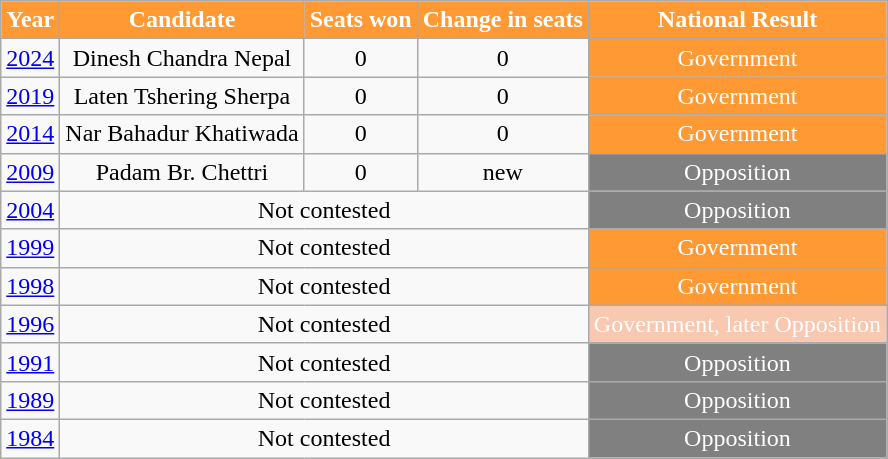<table class="wikitable sortable" style="text-align:center;">
<tr>
<th style="background-color:#FF9933; color:white">Year</th>
<th style="background-color:#FF9933; color:white">Candidate</th>
<th style="background-color:#FF9933; color:white">Seats won</th>
<th style="background-color:#FF9933; color:white">Change in seats</th>
<th style="background-color:#FF9933; color:white">National Result</th>
</tr>
<tr>
<td><a href='#'>2024</a></td>
<td>Dinesh Chandra Nepal</td>
<td>0</td>
<td> 0</td>
<td style="background-color:#FF9933; color:white">Government</td>
</tr>
<tr>
<td><a href='#'>2019</a></td>
<td>Laten Tshering Sherpa</td>
<td>0</td>
<td> 0</td>
<td style="background-color:#FF9933; color:white">Government</td>
</tr>
<tr>
<td><a href='#'>2014</a></td>
<td>Nar Bahadur Khatiwada</td>
<td>0</td>
<td> 0</td>
<td style="background-color:#FF9933; color:white">Government</td>
</tr>
<tr>
<td><a href='#'>2009</a></td>
<td>Padam Br. Chettri</td>
<td>0</td>
<td>new</td>
<td style="background-color:#808080; color:white">Opposition</td>
</tr>
<tr>
<td><a href='#'>2004</a></td>
<td colspan=3>Not contested</td>
<td style="background-color:#808080; color:white">Opposition</td>
</tr>
<tr>
<td><a href='#'>1999</a></td>
<td colspan=3>Not contested</td>
<td style="background-color:#FF9933; color:white">Government</td>
</tr>
<tr>
<td><a href='#'>1998</a></td>
<td colspan=3>Not contested</td>
<td style="background-color:#FF9933; color:white">Government</td>
</tr>
<tr>
<td><a href='#'>1996</a></td>
<td colspan=3>Not contested</td>
<td style="background-color:#F8C8B0; color:white">Government, later Opposition</td>
</tr>
<tr>
<td><a href='#'>1991</a></td>
<td colspan=3>Not contested</td>
<td style="background-color:#808080; color:white">Opposition</td>
</tr>
<tr>
<td><a href='#'>1989</a></td>
<td colspan=3>Not contested</td>
<td style="background-color:#808080; color:white">Opposition</td>
</tr>
<tr>
<td><a href='#'>1984</a></td>
<td colspan=3>Not contested</td>
<td style="background-color:#808080; color:white">Opposition</td>
</tr>
</table>
